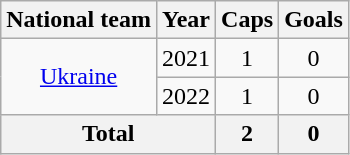<table class="wikitable" style="text-align: center;">
<tr>
<th>National team</th>
<th>Year</th>
<th>Caps</th>
<th>Goals</th>
</tr>
<tr>
<td rowspan="2"><a href='#'>Ukraine</a></td>
<td>2021</td>
<td>1</td>
<td>0</td>
</tr>
<tr>
<td>2022</td>
<td>1</td>
<td>0</td>
</tr>
<tr>
<th colspan="2">Total</th>
<th>2</th>
<th>0</th>
</tr>
</table>
